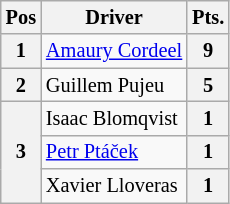<table class="wikitable" style="font-size: 85%">
<tr>
<th>Pos</th>
<th>Driver</th>
<th>Pts.</th>
</tr>
<tr>
<th>1</th>
<td> <a href='#'>Amaury Cordeel</a></td>
<th>9</th>
</tr>
<tr>
<th>2</th>
<td> Guillem Pujeu</td>
<th>5</th>
</tr>
<tr>
<th rowspan=3>3</th>
<td> Isaac Blomqvist</td>
<th>1</th>
</tr>
<tr>
<td> <a href='#'>Petr Ptáček</a></td>
<th>1</th>
</tr>
<tr>
<td> Xavier Lloveras</td>
<th>1</th>
</tr>
</table>
